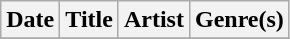<table class="wikitable" style="text-align: left;">
<tr>
<th>Date</th>
<th>Title</th>
<th>Artist</th>
<th>Genre(s)</th>
</tr>
<tr>
</tr>
</table>
